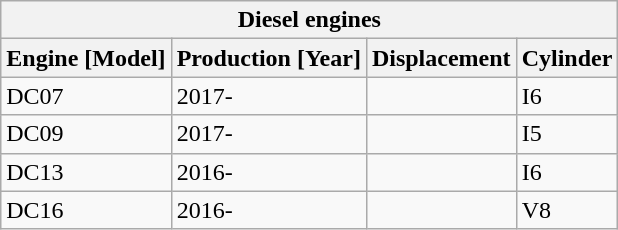<table class="wikitable sortable collapsible">
<tr>
<th colspan="4" style="text-align:center">Diesel engines</th>
</tr>
<tr>
<th>Engine [Model]</th>
<th>Production [Year]</th>
<th>Displacement</th>
<th>Cylinder</th>
</tr>
<tr>
<td>DC07</td>
<td>2017-</td>
<td></td>
<td>I6</td>
</tr>
<tr>
<td>DC09</td>
<td>2017-</td>
<td></td>
<td>I5</td>
</tr>
<tr>
<td>DC13</td>
<td>2016-</td>
<td></td>
<td>I6</td>
</tr>
<tr>
<td>DC16</td>
<td>2016-</td>
<td></td>
<td>V8</td>
</tr>
</table>
